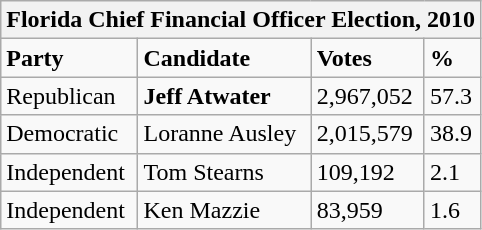<table class="wikitable">
<tr>
<th colspan="4">Florida Chief Financial Officer Election, 2010</th>
</tr>
<tr>
<td><strong>Party</strong></td>
<td><strong>Candidate</strong></td>
<td><strong>Votes</strong></td>
<td><strong>%</strong></td>
</tr>
<tr>
<td>Republican</td>
<td><strong>Jeff Atwater</strong></td>
<td>2,967,052</td>
<td>57.3</td>
</tr>
<tr>
<td>Democratic</td>
<td>Loranne Ausley</td>
<td>2,015,579</td>
<td>38.9</td>
</tr>
<tr>
<td>Independent</td>
<td>Tom Stearns</td>
<td>109,192</td>
<td>2.1</td>
</tr>
<tr>
<td>Independent</td>
<td>Ken Mazzie</td>
<td>83,959</td>
<td>1.6</td>
</tr>
</table>
